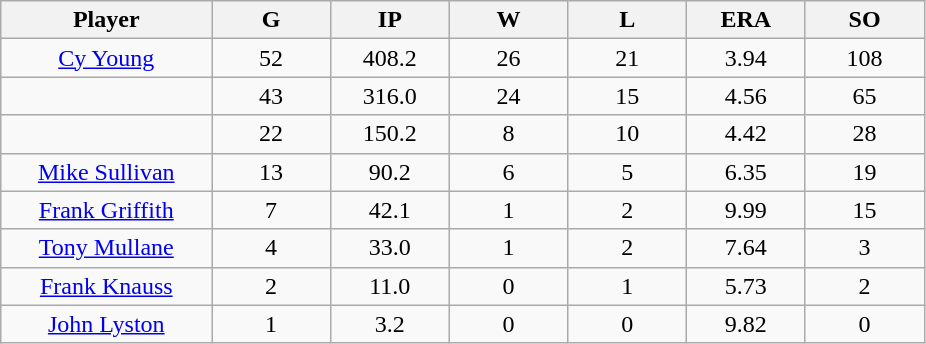<table class="wikitable sortable">
<tr>
<th bgcolor="#DDDDFF" width="16%">Player</th>
<th bgcolor="#DDDDFF" width="9%">G</th>
<th bgcolor="#DDDDFF" width="9%">IP</th>
<th bgcolor="#DDDDFF" width="9%">W</th>
<th bgcolor="#DDDDFF" width="9%">L</th>
<th bgcolor="#DDDDFF" width="9%">ERA</th>
<th bgcolor="#DDDDFF" width="9%">SO</th>
</tr>
<tr align="center">
<td><a href='#'>Cy Young</a></td>
<td>52</td>
<td>408.2</td>
<td>26</td>
<td>21</td>
<td>3.94</td>
<td>108</td>
</tr>
<tr align=center>
<td></td>
<td>43</td>
<td>316.0</td>
<td>24</td>
<td>15</td>
<td>4.56</td>
<td>65</td>
</tr>
<tr align="center">
<td></td>
<td>22</td>
<td>150.2</td>
<td>8</td>
<td>10</td>
<td>4.42</td>
<td>28</td>
</tr>
<tr align="center">
<td><a href='#'>Mike Sullivan</a></td>
<td>13</td>
<td>90.2</td>
<td>6</td>
<td>5</td>
<td>6.35</td>
<td>19</td>
</tr>
<tr align=center>
<td><a href='#'>Frank Griffith</a></td>
<td>7</td>
<td>42.1</td>
<td>1</td>
<td>2</td>
<td>9.99</td>
<td>15</td>
</tr>
<tr align=center>
<td><a href='#'>Tony Mullane</a></td>
<td>4</td>
<td>33.0</td>
<td>1</td>
<td>2</td>
<td>7.64</td>
<td>3</td>
</tr>
<tr align=center>
<td><a href='#'>Frank Knauss</a></td>
<td>2</td>
<td>11.0</td>
<td>0</td>
<td>1</td>
<td>5.73</td>
<td>2</td>
</tr>
<tr align=center>
<td><a href='#'>John Lyston</a></td>
<td>1</td>
<td>3.2</td>
<td>0</td>
<td>0</td>
<td>9.82</td>
<td>0</td>
</tr>
</table>
